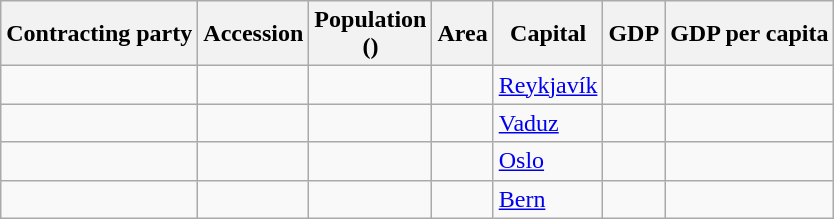<table class="wikitable sortable">
<tr>
<th>Contracting party</th>
<th>Accession</th>
<th>Population<br>()</th>
<th>Area </th>
<th>Capital</th>
<th>GDP </th>
<th>GDP per capita </th>
</tr>
<tr>
<td></td>
<td></td>
<td></td>
<td></td>
<td><a href='#'>Reykjavík</a></td>
<td></td>
<td></td>
</tr>
<tr>
<td></td>
<td></td>
<td></td>
<td></td>
<td><a href='#'>Vaduz</a></td>
<td></td>
<td></td>
</tr>
<tr>
<td></td>
<td></td>
<td></td>
<td></td>
<td><a href='#'>Oslo</a></td>
<td></td>
<td></td>
</tr>
<tr>
<td></td>
<td></td>
<td></td>
<td></td>
<td><a href='#'>Bern</a></td>
<td></td>
<td></td>
</tr>
</table>
